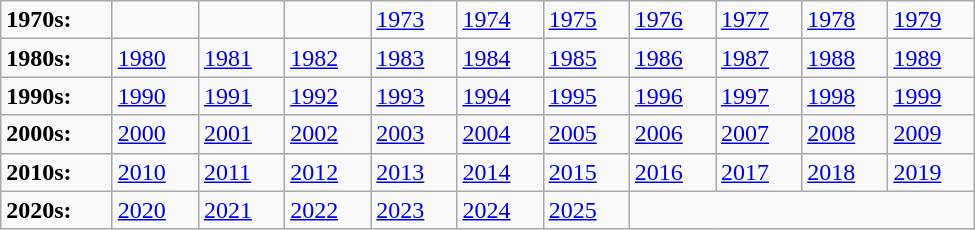<table class="wikitable" style="width: 650px;">
<tr>
<td><strong>1970s:</strong></td>
<td></td>
<td></td>
<td></td>
<td><a href='#'>1973</a></td>
<td><a href='#'>1974</a></td>
<td><a href='#'>1975</a></td>
<td><a href='#'>1976</a></td>
<td><a href='#'>1977</a></td>
<td><a href='#'>1978</a></td>
<td><a href='#'>1979</a></td>
</tr>
<tr>
<td><strong>1980s:</strong></td>
<td><a href='#'>1980</a></td>
<td><a href='#'>1981</a></td>
<td><a href='#'>1982</a></td>
<td><a href='#'>1983</a></td>
<td><a href='#'>1984</a></td>
<td><a href='#'>1985</a></td>
<td><a href='#'>1986</a></td>
<td><a href='#'>1987</a></td>
<td><a href='#'>1988</a></td>
<td><a href='#'>1989</a></td>
</tr>
<tr>
<td><strong>1990s:</strong></td>
<td><a href='#'>1990</a></td>
<td><a href='#'>1991</a></td>
<td><a href='#'>1992</a></td>
<td><a href='#'>1993</a></td>
<td><a href='#'>1994</a></td>
<td><a href='#'>1995</a></td>
<td><a href='#'>1996</a></td>
<td><a href='#'>1997</a></td>
<td><a href='#'>1998</a></td>
<td><a href='#'>1999</a></td>
</tr>
<tr>
<td><strong>2000s:</strong></td>
<td><a href='#'>2000</a></td>
<td><a href='#'>2001</a></td>
<td><a href='#'>2002</a></td>
<td><a href='#'>2003</a></td>
<td><a href='#'>2004</a></td>
<td><a href='#'>2005</a></td>
<td><a href='#'>2006</a></td>
<td><a href='#'>2007</a></td>
<td><a href='#'>2008</a></td>
<td><a href='#'>2009</a></td>
</tr>
<tr>
<td><strong>2010s:</strong></td>
<td><a href='#'>2010</a></td>
<td><a href='#'>2011</a></td>
<td><a href='#'>2012</a></td>
<td><a href='#'>2013</a></td>
<td><a href='#'>2014</a></td>
<td><a href='#'>2015</a></td>
<td><a href='#'>2016</a></td>
<td><a href='#'>2017</a></td>
<td><a href='#'>2018</a></td>
<td><a href='#'>2019</a></td>
</tr>
<tr>
<td><strong>2020s:</strong></td>
<td><a href='#'>2020</a></td>
<td><a href='#'>2021</a></td>
<td><a href='#'>2022</a></td>
<td><a href='#'>2023</a></td>
<td><a href='#'>2024</a></td>
<td><a href='#'>2025</a></td>
</tr>
</table>
